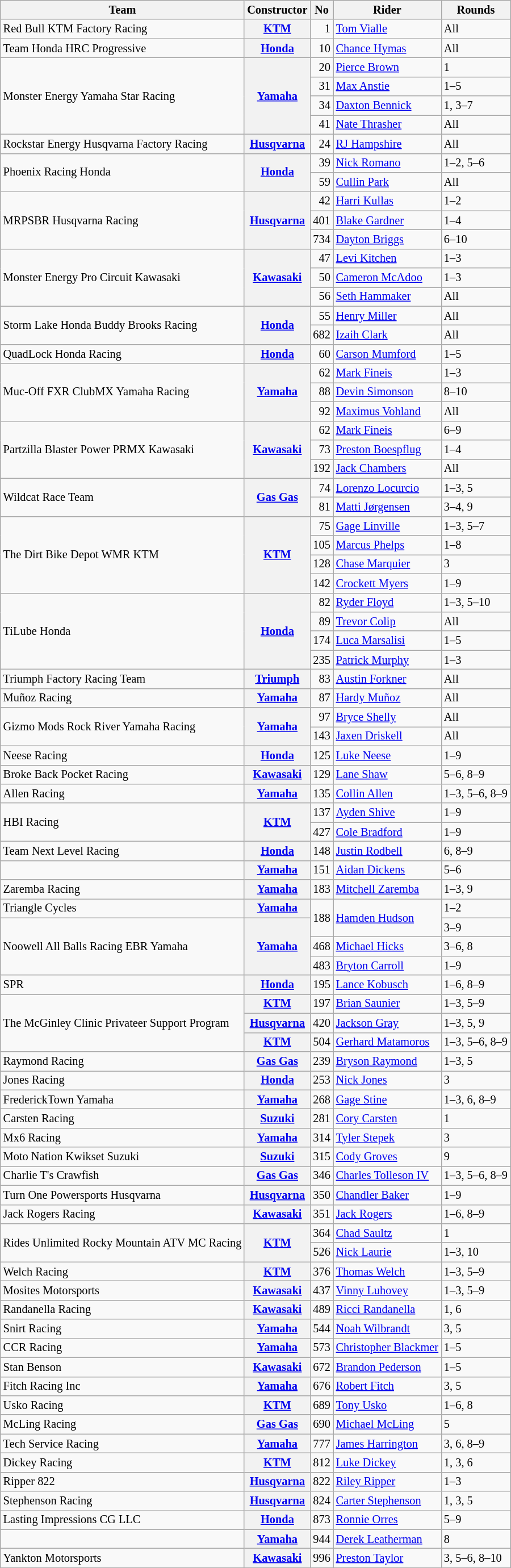<table class="wikitable" style="font-size: 85%;">
<tr>
<th>Team</th>
<th>Constructor</th>
<th>No</th>
<th>Rider</th>
<th>Rounds</th>
</tr>
<tr>
<td>Red Bull KTM Factory Racing</td>
<th><a href='#'>KTM</a></th>
<td align="right">1</td>
<td> <a href='#'>Tom Vialle</a></td>
<td>All</td>
</tr>
<tr>
<td>Team Honda HRC Progressive</td>
<th><a href='#'>Honda</a></th>
<td align="right">10</td>
<td> <a href='#'>Chance Hymas</a></td>
<td>All</td>
</tr>
<tr>
<td rowspan=4>Monster Energy Yamaha Star Racing</td>
<th rowspan=4><a href='#'>Yamaha</a></th>
<td align="right">20</td>
<td> <a href='#'>Pierce Brown</a></td>
<td>1</td>
</tr>
<tr>
<td align="right">31</td>
<td> <a href='#'>Max Anstie</a></td>
<td>1–5</td>
</tr>
<tr>
<td align="right">34</td>
<td> <a href='#'>Daxton Bennick</a></td>
<td>1, 3–7</td>
</tr>
<tr>
<td align="right">41</td>
<td> <a href='#'>Nate Thrasher</a></td>
<td>All</td>
</tr>
<tr>
<td>Rockstar Energy Husqvarna Factory Racing</td>
<th><a href='#'>Husqvarna</a></th>
<td align="right">24</td>
<td> <a href='#'>RJ Hampshire</a></td>
<td>All</td>
</tr>
<tr>
<td rowspan=2>Phoenix Racing Honda</td>
<th rowspan=2><a href='#'>Honda</a></th>
<td align="right">39</td>
<td> <a href='#'>Nick Romano</a></td>
<td>1–2, 5–6</td>
</tr>
<tr>
<td align="right">59</td>
<td> <a href='#'>Cullin Park</a></td>
<td>All</td>
</tr>
<tr>
<td rowspan=3>MRPSBR Husqvarna Racing</td>
<th rowspan=3><a href='#'>Husqvarna</a></th>
<td align="right">42</td>
<td> <a href='#'>Harri Kullas</a></td>
<td>1–2</td>
</tr>
<tr>
<td align="right">401</td>
<td> <a href='#'>Blake Gardner</a></td>
<td>1–4</td>
</tr>
<tr>
<td align="right">734</td>
<td> <a href='#'>Dayton Briggs</a></td>
<td>6–10</td>
</tr>
<tr>
<td rowspan=3>Monster Energy Pro Circuit Kawasaki</td>
<th rowspan=3><a href='#'>Kawasaki</a></th>
<td align="right">47</td>
<td> <a href='#'>Levi Kitchen</a></td>
<td>1–3</td>
</tr>
<tr>
<td align="right">50</td>
<td> <a href='#'>Cameron McAdoo</a></td>
<td>1–3</td>
</tr>
<tr>
<td align="right">56</td>
<td> <a href='#'>Seth Hammaker</a></td>
<td>All</td>
</tr>
<tr>
<td rowspan=2>Storm Lake Honda Buddy Brooks Racing</td>
<th rowspan=2><a href='#'>Honda</a></th>
<td align="right">55</td>
<td> <a href='#'>Henry Miller</a></td>
<td>All</td>
</tr>
<tr>
<td align="right">682</td>
<td> <a href='#'>Izaih Clark</a></td>
<td>All</td>
</tr>
<tr>
<td>QuadLock Honda Racing</td>
<th><a href='#'>Honda</a></th>
<td align="right">60</td>
<td> <a href='#'>Carson Mumford</a></td>
<td>1–5</td>
</tr>
<tr>
<td rowspan=3>Muc-Off FXR ClubMX Yamaha Racing</td>
<th rowspan=3><a href='#'>Yamaha</a></th>
<td align="right">62</td>
<td> <a href='#'>Mark Fineis</a></td>
<td>1–3</td>
</tr>
<tr>
<td align="right">88</td>
<td> <a href='#'>Devin Simonson</a></td>
<td>8–10</td>
</tr>
<tr>
<td align="right">92</td>
<td> <a href='#'>Maximus Vohland</a></td>
<td>All</td>
</tr>
<tr>
<td rowspan=3>Partzilla Blaster Power PRMX Kawasaki</td>
<th rowspan=3><a href='#'>Kawasaki</a></th>
<td align="right">62</td>
<td> <a href='#'>Mark Fineis</a></td>
<td>6–9</td>
</tr>
<tr>
<td align="right">73</td>
<td> <a href='#'>Preston Boespflug</a></td>
<td>1–4</td>
</tr>
<tr>
<td align="right">192</td>
<td> <a href='#'>Jack Chambers</a></td>
<td>All</td>
</tr>
<tr>
<td rowspan=2>Wildcat Race Team</td>
<th rowspan=2><a href='#'>Gas Gas</a></th>
<td align="right">74</td>
<td> <a href='#'>Lorenzo Locurcio</a></td>
<td>1–3, 5</td>
</tr>
<tr>
<td align="right">81</td>
<td> <a href='#'>Matti Jørgensen</a></td>
<td>3–4, 9</td>
</tr>
<tr>
<td rowspan=4>The Dirt Bike Depot WMR KTM</td>
<th rowspan=4><a href='#'>KTM</a></th>
<td align="right">75</td>
<td> <a href='#'>Gage Linville</a></td>
<td>1–3, 5–7</td>
</tr>
<tr>
<td align="right">105</td>
<td> <a href='#'>Marcus Phelps</a></td>
<td>1–8</td>
</tr>
<tr>
<td align="right">128</td>
<td> <a href='#'>Chase Marquier</a></td>
<td>3</td>
</tr>
<tr>
<td align="right">142</td>
<td> <a href='#'>Crockett Myers</a></td>
<td>1–9</td>
</tr>
<tr>
<td rowspan=4>TiLube Honda</td>
<th rowspan=4><a href='#'>Honda</a></th>
<td align="right">82</td>
<td> <a href='#'>Ryder Floyd</a></td>
<td>1–3, 5–10</td>
</tr>
<tr>
<td align="right">89</td>
<td> <a href='#'>Trevor Colip</a></td>
<td>All</td>
</tr>
<tr>
<td align="right">174</td>
<td> <a href='#'>Luca Marsalisi</a></td>
<td>1–5</td>
</tr>
<tr>
<td align="right">235</td>
<td> <a href='#'>Patrick Murphy</a></td>
<td>1–3</td>
</tr>
<tr>
<td>Triumph Factory Racing Team</td>
<th><a href='#'>Triumph</a></th>
<td align="right">83</td>
<td> <a href='#'>Austin Forkner</a></td>
<td>All</td>
</tr>
<tr>
<td>Muñoz Racing</td>
<th><a href='#'>Yamaha</a></th>
<td align="right">87</td>
<td> <a href='#'>Hardy Muñoz</a></td>
<td>All</td>
</tr>
<tr>
<td rowspan=2>Gizmo Mods Rock River Yamaha Racing</td>
<th rowspan=2><a href='#'>Yamaha</a></th>
<td align="right">97</td>
<td> <a href='#'>Bryce Shelly</a></td>
<td>All</td>
</tr>
<tr>
<td align="right">143</td>
<td> <a href='#'>Jaxen Driskell</a></td>
<td>All</td>
</tr>
<tr>
<td>Neese Racing</td>
<th><a href='#'>Honda</a></th>
<td align="right">125</td>
<td> <a href='#'>Luke Neese</a></td>
<td>1–9</td>
</tr>
<tr>
<td>Broke Back Pocket Racing</td>
<th><a href='#'>Kawasaki</a></th>
<td align="right">129</td>
<td> <a href='#'>Lane Shaw</a></td>
<td>5–6, 8–9</td>
</tr>
<tr>
<td>Allen Racing</td>
<th><a href='#'>Yamaha</a></th>
<td align="right">135</td>
<td> <a href='#'>Collin Allen</a></td>
<td>1–3, 5–6, 8–9</td>
</tr>
<tr>
<td rowspan=2>HBI Racing</td>
<th rowspan=2><a href='#'>KTM</a></th>
<td align="right">137</td>
<td> <a href='#'>Ayden Shive</a></td>
<td>1–9</td>
</tr>
<tr>
<td align="right">427</td>
<td> <a href='#'>Cole Bradford</a></td>
<td>1–9</td>
</tr>
<tr>
<td>Team Next Level Racing</td>
<th><a href='#'>Honda</a></th>
<td align="right">148</td>
<td> <a href='#'>Justin Rodbell</a></td>
<td>6, 8–9</td>
</tr>
<tr>
<td></td>
<th><a href='#'>Yamaha</a></th>
<td align="right">151</td>
<td> <a href='#'>Aidan Dickens</a></td>
<td>5–6</td>
</tr>
<tr>
<td>Zaremba Racing</td>
<th><a href='#'>Yamaha</a></th>
<td align="right">183</td>
<td> <a href='#'>Mitchell Zaremba</a></td>
<td>1–3, 9</td>
</tr>
<tr>
<td>Triangle Cycles</td>
<th><a href='#'>Yamaha</a></th>
<td rowspan=2 align="right">188</td>
<td rowspan=2> <a href='#'>Hamden Hudson</a></td>
<td>1–2</td>
</tr>
<tr>
<td rowspan=3>Noowell All Balls Racing EBR Yamaha</td>
<th rowspan=3><a href='#'>Yamaha</a></th>
<td>3–9</td>
</tr>
<tr>
<td align="right">468</td>
<td> <a href='#'>Michael Hicks</a></td>
<td>3–6, 8</td>
</tr>
<tr>
<td align="right">483</td>
<td> <a href='#'>Bryton Carroll</a></td>
<td>1–9</td>
</tr>
<tr>
<td>SPR</td>
<th><a href='#'>Honda</a></th>
<td align="right">195</td>
<td> <a href='#'>Lance Kobusch</a></td>
<td>1–6, 8–9</td>
</tr>
<tr>
<td rowspan=3>The McGinley Clinic Privateer Support Program</td>
<th><a href='#'>KTM</a></th>
<td align="right">197</td>
<td> <a href='#'>Brian Saunier</a></td>
<td>1–3, 5–9</td>
</tr>
<tr>
<th><a href='#'>Husqvarna</a></th>
<td align="right">420</td>
<td> <a href='#'>Jackson Gray</a></td>
<td>1–3, 5, 9</td>
</tr>
<tr>
<th><a href='#'>KTM</a></th>
<td align="right">504</td>
<td> <a href='#'>Gerhard Matamoros</a></td>
<td>1–3, 5–6, 8–9</td>
</tr>
<tr>
<td>Raymond Racing</td>
<th><a href='#'>Gas Gas</a></th>
<td align="right">239</td>
<td> <a href='#'>Bryson Raymond</a></td>
<td>1–3, 5</td>
</tr>
<tr>
<td>Jones Racing</td>
<th><a href='#'>Honda</a></th>
<td align="right">253</td>
<td> <a href='#'>Nick Jones</a></td>
<td>3</td>
</tr>
<tr>
<td>FrederickTown Yamaha</td>
<th><a href='#'>Yamaha</a></th>
<td align="right">268</td>
<td> <a href='#'>Gage Stine</a></td>
<td>1–3, 6, 8–9</td>
</tr>
<tr>
<td>Carsten Racing</td>
<th><a href='#'>Suzuki</a></th>
<td align="right">281</td>
<td> <a href='#'>Cory Carsten</a></td>
<td>1</td>
</tr>
<tr>
<td>Mx6 Racing</td>
<th><a href='#'>Yamaha</a></th>
<td align="right">314</td>
<td> <a href='#'>Tyler Stepek</a></td>
<td>3</td>
</tr>
<tr>
<td>Moto Nation Kwikset Suzuki</td>
<th><a href='#'>Suzuki</a></th>
<td align="right">315</td>
<td> <a href='#'>Cody Groves</a></td>
<td>9</td>
</tr>
<tr>
<td>Charlie T's Crawfish</td>
<th><a href='#'>Gas Gas</a></th>
<td align="right">346</td>
<td> <a href='#'>Charles Tolleson IV</a></td>
<td>1–3, 5–6, 8–9</td>
</tr>
<tr>
<td>Turn One Powersports Husqvarna</td>
<th><a href='#'>Husqvarna</a></th>
<td align="right">350</td>
<td> <a href='#'>Chandler Baker</a></td>
<td>1–9</td>
</tr>
<tr>
<td>Jack Rogers Racing</td>
<th><a href='#'>Kawasaki</a></th>
<td align="right">351</td>
<td> <a href='#'>Jack Rogers</a></td>
<td>1–6, 8–9</td>
</tr>
<tr>
<td rowspan=2>Rides Unlimited Rocky Mountain ATV MC Racing</td>
<th rowspan=2><a href='#'>KTM</a></th>
<td align="right">364</td>
<td> <a href='#'>Chad Saultz</a></td>
<td>1</td>
</tr>
<tr>
<td align="right">526</td>
<td> <a href='#'>Nick Laurie</a></td>
<td>1–3, 10</td>
</tr>
<tr>
<td>Welch Racing</td>
<th><a href='#'>KTM</a></th>
<td align="right">376</td>
<td> <a href='#'>Thomas Welch</a></td>
<td>1–3, 5–9</td>
</tr>
<tr>
<td>Mosites Motorsports</td>
<th><a href='#'>Kawasaki</a></th>
<td align="right">437</td>
<td> <a href='#'>Vinny Luhovey</a></td>
<td>1–3, 5–9</td>
</tr>
<tr>
<td>Randanella Racing</td>
<th><a href='#'>Kawasaki</a></th>
<td align="right">489</td>
<td> <a href='#'>Ricci Randanella</a></td>
<td>1, 6</td>
</tr>
<tr>
<td>Snirt Racing</td>
<th><a href='#'>Yamaha</a></th>
<td align="right">544</td>
<td> <a href='#'>Noah Wilbrandt</a></td>
<td>3, 5</td>
</tr>
<tr>
<td>CCR Racing</td>
<th><a href='#'>Yamaha</a></th>
<td align="right">573</td>
<td> <a href='#'>Christopher Blackmer</a></td>
<td>1–5</td>
</tr>
<tr>
<td>Stan Benson</td>
<th><a href='#'>Kawasaki</a></th>
<td align="right">672</td>
<td> <a href='#'>Brandon Pederson</a></td>
<td>1–5</td>
</tr>
<tr>
<td>Fitch Racing Inc</td>
<th><a href='#'>Yamaha</a></th>
<td align="right">676</td>
<td> <a href='#'>Robert Fitch</a></td>
<td>3, 5</td>
</tr>
<tr>
<td>Usko Racing</td>
<th><a href='#'>KTM</a></th>
<td align="right">689</td>
<td> <a href='#'>Tony Usko</a></td>
<td>1–6, 8</td>
</tr>
<tr>
<td>McLing Racing</td>
<th><a href='#'>Gas Gas</a></th>
<td align="right">690</td>
<td> <a href='#'>Michael McLing</a></td>
<td>5</td>
</tr>
<tr>
<td>Tech Service Racing</td>
<th><a href='#'>Yamaha</a></th>
<td align="right">777</td>
<td> <a href='#'>James Harrington</a></td>
<td>3, 6, 8–9</td>
</tr>
<tr>
<td>Dickey Racing</td>
<th><a href='#'>KTM</a></th>
<td align="right">812</td>
<td> <a href='#'>Luke Dickey</a></td>
<td>1, 3, 6</td>
</tr>
<tr>
<td>Ripper 822</td>
<th><a href='#'>Husqvarna</a></th>
<td align="right">822</td>
<td> <a href='#'>Riley Ripper</a></td>
<td>1–3</td>
</tr>
<tr>
<td>Stephenson Racing</td>
<th><a href='#'>Husqvarna</a></th>
<td align="right">824</td>
<td> <a href='#'>Carter Stephenson</a></td>
<td>1, 3, 5</td>
</tr>
<tr>
<td>Lasting Impressions CG LLC</td>
<th><a href='#'>Honda</a></th>
<td align="right">873</td>
<td> <a href='#'>Ronnie Orres</a></td>
<td>5–9</td>
</tr>
<tr>
<td></td>
<th><a href='#'>Yamaha</a></th>
<td align="right">944</td>
<td> <a href='#'>Derek Leatherman</a></td>
<td>8</td>
</tr>
<tr>
<td>Yankton Motorsports</td>
<th><a href='#'>Kawasaki</a></th>
<td align="right">996</td>
<td> <a href='#'>Preston Taylor</a></td>
<td>3, 5–6, 8–10</td>
</tr>
<tr>
</tr>
</table>
